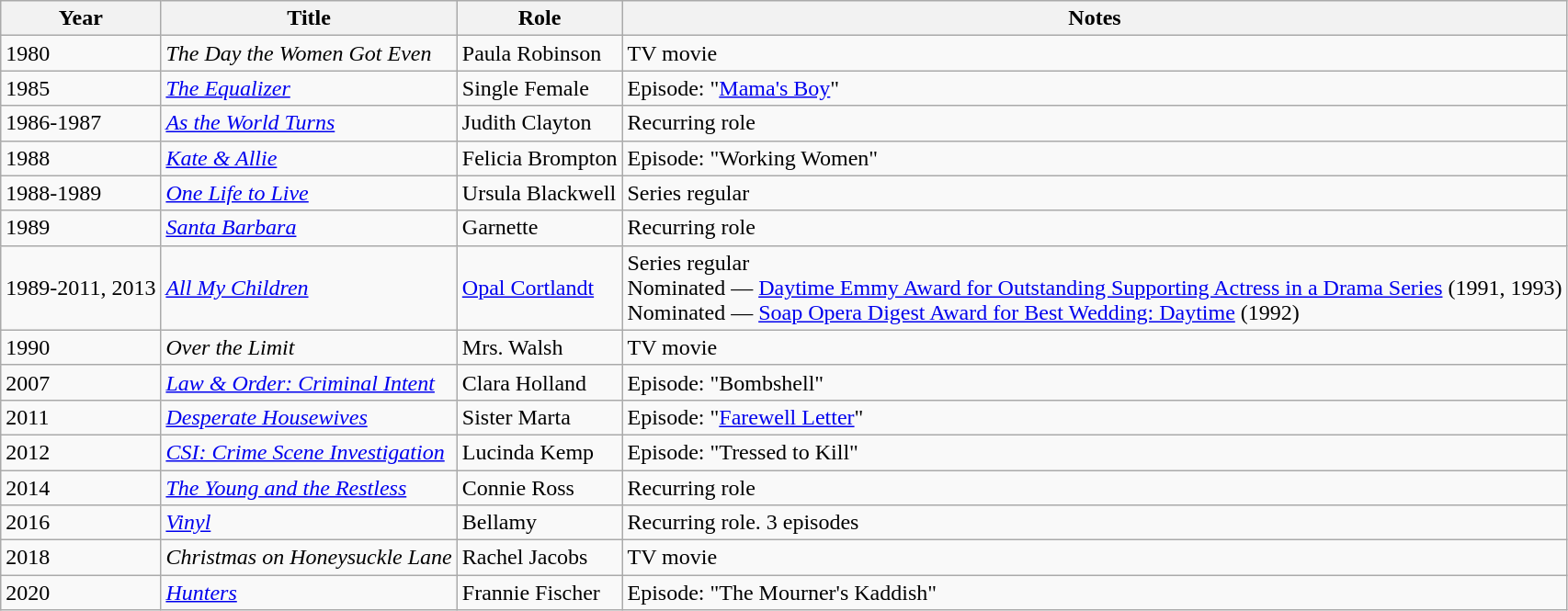<table class="wikitable sortable">
<tr>
<th>Year</th>
<th>Title</th>
<th>Role</th>
<th class="unsortable">Notes</th>
</tr>
<tr>
<td>1980</td>
<td><em>The Day the Women Got Even</em></td>
<td>Paula Robinson</td>
<td>TV movie</td>
</tr>
<tr>
<td>1985</td>
<td><em> <a href='#'>The Equalizer</a></em></td>
<td>Single Female</td>
<td>Episode: "<a href='#'>Mama's Boy</a>"</td>
</tr>
<tr>
<td>1986-1987</td>
<td><em> <a href='#'>As the World Turns</a></em></td>
<td>Judith Clayton</td>
<td>Recurring role</td>
</tr>
<tr>
<td>1988</td>
<td><em> <a href='#'>Kate & Allie</a></em></td>
<td>Felicia Brompton</td>
<td>Episode: "Working Women"</td>
</tr>
<tr>
<td>1988-1989</td>
<td><em><a href='#'>One Life to Live</a> </em></td>
<td>Ursula Blackwell</td>
<td>Series regular</td>
</tr>
<tr>
<td>1989</td>
<td><em> <a href='#'>Santa Barbara</a></em></td>
<td>Garnette</td>
<td>Recurring role</td>
</tr>
<tr>
<td>1989-2011, 2013</td>
<td><em> <a href='#'>All My Children</a> </em></td>
<td><a href='#'>Opal Cortlandt</a></td>
<td>Series regular<br>Nominated — <a href='#'>Daytime Emmy Award for Outstanding Supporting Actress in a Drama Series</a> (1991, 1993)<br>Nominated — <a href='#'>Soap Opera Digest Award for Best Wedding: Daytime</a> (1992)</td>
</tr>
<tr>
<td>1990</td>
<td><em> Over the Limit</em></td>
<td>Mrs. Walsh</td>
<td>TV movie</td>
</tr>
<tr>
<td>2007</td>
<td><em> <a href='#'>Law & Order: Criminal Intent</a></em></td>
<td>Clara Holland</td>
<td>Episode: "Bombshell"</td>
</tr>
<tr>
<td>2011</td>
<td><em><a href='#'>Desperate Housewives</a> </em></td>
<td>Sister Marta</td>
<td>Episode: "<a href='#'>Farewell Letter</a>"</td>
</tr>
<tr>
<td>2012</td>
<td><em><a href='#'>CSI: Crime Scene Investigation</a> </em></td>
<td>Lucinda Kemp</td>
<td>Episode: "Tressed to Kill"</td>
</tr>
<tr>
<td>2014</td>
<td><em><a href='#'>The Young and the Restless</a> </em></td>
<td>Connie Ross</td>
<td>Recurring role</td>
</tr>
<tr>
<td>2016</td>
<td><em><a href='#'>Vinyl</a></em></td>
<td>Bellamy</td>
<td>Recurring role. 3 episodes</td>
</tr>
<tr>
<td>2018</td>
<td><em>Christmas on Honeysuckle Lane</em></td>
<td>Rachel Jacobs</td>
<td>TV movie</td>
</tr>
<tr>
<td>2020</td>
<td><em><a href='#'>Hunters</a> </em></td>
<td>Frannie Fischer</td>
<td>Episode: "The Mourner's Kaddish"</td>
</tr>
</table>
